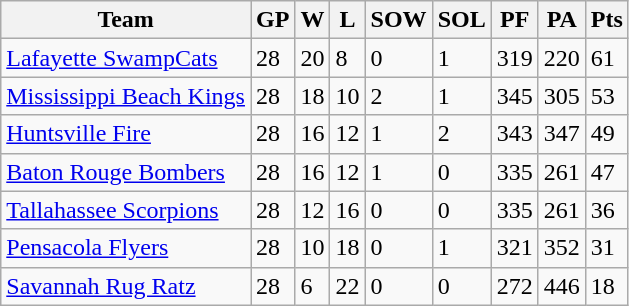<table class="wikitable">
<tr>
<th>Team</th>
<th>GP</th>
<th>W</th>
<th>L</th>
<th>SOW</th>
<th>SOL</th>
<th>PF</th>
<th>PA</th>
<th>Pts</th>
</tr>
<tr>
<td><a href='#'>Lafayette SwampCats</a></td>
<td>28</td>
<td>20</td>
<td>8</td>
<td>0</td>
<td>1</td>
<td>319</td>
<td>220</td>
<td>61</td>
</tr>
<tr>
<td><a href='#'>Mississippi Beach Kings</a></td>
<td>28</td>
<td>18</td>
<td>10</td>
<td>2</td>
<td>1</td>
<td>345</td>
<td>305</td>
<td>53</td>
</tr>
<tr>
<td><a href='#'>Huntsville Fire</a></td>
<td>28</td>
<td>16</td>
<td>12</td>
<td>1</td>
<td>2</td>
<td>343</td>
<td>347</td>
<td>49</td>
</tr>
<tr>
<td><a href='#'>Baton Rouge Bombers</a></td>
<td>28</td>
<td>16</td>
<td>12</td>
<td>1</td>
<td>0</td>
<td>335</td>
<td>261</td>
<td>47</td>
</tr>
<tr>
<td><a href='#'>Tallahassee Scorpions</a></td>
<td>28</td>
<td>12</td>
<td>16</td>
<td>0</td>
<td>0</td>
<td>335</td>
<td>261</td>
<td>36</td>
</tr>
<tr>
<td><a href='#'>Pensacola Flyers</a></td>
<td>28</td>
<td>10</td>
<td>18</td>
<td>0</td>
<td>1</td>
<td>321</td>
<td>352</td>
<td>31</td>
</tr>
<tr>
<td><a href='#'>Savannah Rug Ratz</a></td>
<td>28</td>
<td>6</td>
<td>22</td>
<td>0</td>
<td>0</td>
<td>272</td>
<td>446</td>
<td>18</td>
</tr>
</table>
